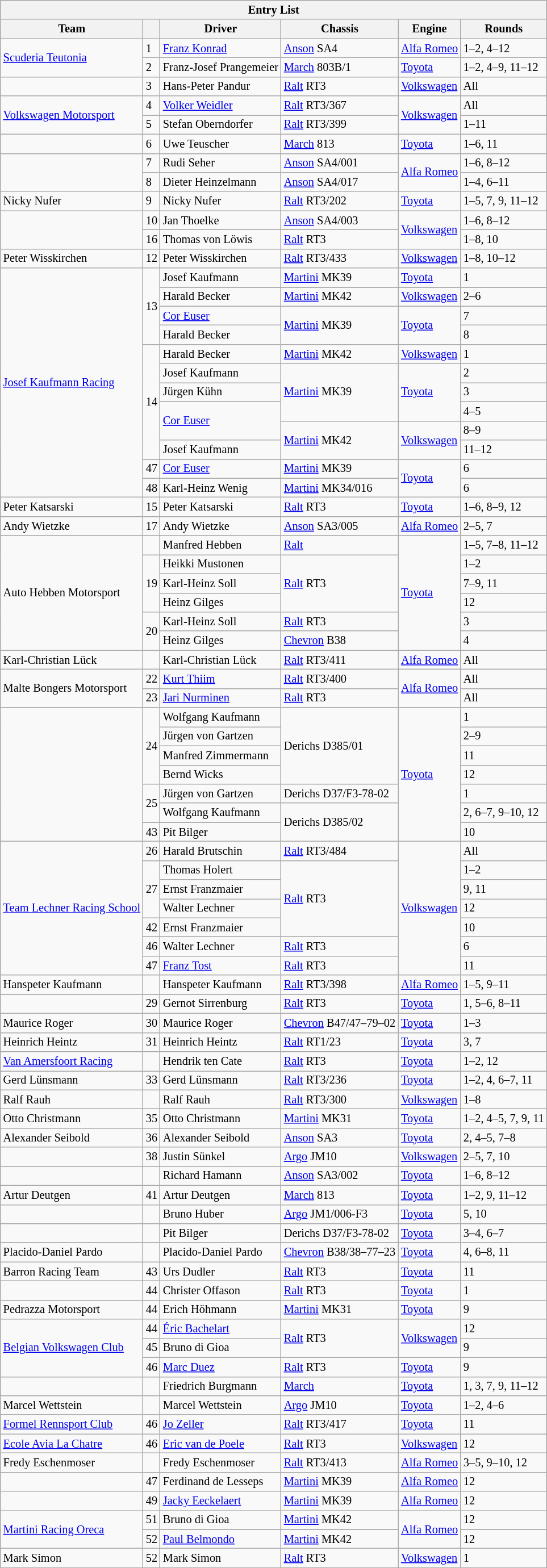<table class="wikitable" style="font-size: 85%;">
<tr>
<th colspan=7>Entry List</th>
</tr>
<tr>
<th>Team</th>
<th></th>
<th>Driver</th>
<th>Chassis</th>
<th>Engine</th>
<th>Rounds</th>
</tr>
<tr>
<td rowspan=2> <a href='#'>Scuderia Teutonia</a></td>
<td>1</td>
<td> <a href='#'>Franz Konrad</a></td>
<td><a href='#'>Anson</a> SA4</td>
<td><a href='#'>Alfa Romeo</a></td>
<td>1–2, 4–12</td>
</tr>
<tr>
<td>2</td>
<td> Franz-Josef Prangemeier</td>
<td><a href='#'>March</a> 803B/1</td>
<td><a href='#'>Toyota</a></td>
<td>1–2, 4–9, 11–12</td>
</tr>
<tr>
<td> </td>
<td>3</td>
<td> Hans-Peter Pandur</td>
<td><a href='#'>Ralt</a> RT3</td>
<td><a href='#'>Volkswagen</a></td>
<td>All</td>
</tr>
<tr>
<td rowspan=2> <a href='#'>Volkswagen Motorsport</a></td>
<td>4</td>
<td> <a href='#'>Volker Weidler</a></td>
<td><a href='#'>Ralt</a> RT3/367</td>
<td rowspan=2><a href='#'>Volkswagen</a></td>
<td>All</td>
</tr>
<tr>
<td>5</td>
<td> Stefan Oberndorfer</td>
<td><a href='#'>Ralt</a> RT3/399</td>
<td>1–11</td>
</tr>
<tr>
<td> </td>
<td>6</td>
<td> Uwe Teuscher</td>
<td><a href='#'>March</a> 813</td>
<td><a href='#'>Toyota</a></td>
<td>1–6, 11</td>
</tr>
<tr>
<td rowspan=2> </td>
<td>7</td>
<td> Rudi Seher</td>
<td><a href='#'>Anson</a> SA4/001</td>
<td rowspan=2><a href='#'>Alfa Romeo</a></td>
<td>1–6, 8–12</td>
</tr>
<tr>
<td>8</td>
<td> Dieter Heinzelmann</td>
<td><a href='#'>Anson</a> SA4/017</td>
<td>1–4, 6–11</td>
</tr>
<tr>
<td> Nicky Nufer</td>
<td>9</td>
<td> Nicky Nufer</td>
<td><a href='#'>Ralt</a> RT3/202</td>
<td><a href='#'>Toyota</a></td>
<td>1–5, 7, 9, 11–12</td>
</tr>
<tr>
<td rowspan=2> </td>
<td>10</td>
<td> Jan Thoelke</td>
<td><a href='#'>Anson</a> SA4/003</td>
<td rowspan=2><a href='#'>Volkswagen</a></td>
<td>1–6, 8–12</td>
</tr>
<tr>
<td>16</td>
<td> Thomas von Löwis</td>
<td><a href='#'>Ralt</a> RT3</td>
<td>1–8, 10</td>
</tr>
<tr>
<td> Peter Wisskirchen</td>
<td>12</td>
<td> Peter Wisskirchen</td>
<td><a href='#'>Ralt</a> RT3/433</td>
<td><a href='#'>Volkswagen</a></td>
<td>1–8, 10–12</td>
</tr>
<tr>
<td rowspan=12> <a href='#'>Josef Kaufmann Racing</a></td>
<td rowspan=4>13</td>
<td> Josef Kaufmann</td>
<td><a href='#'>Martini</a> MK39</td>
<td><a href='#'>Toyota</a></td>
<td>1</td>
</tr>
<tr>
<td> Harald Becker</td>
<td><a href='#'>Martini</a> MK42</td>
<td><a href='#'>Volkswagen</a></td>
<td>2–6</td>
</tr>
<tr>
<td> <a href='#'>Cor Euser</a></td>
<td rowspan=2><a href='#'>Martini</a> MK39</td>
<td rowspan=2><a href='#'>Toyota</a></td>
<td>7</td>
</tr>
<tr>
<td> Harald Becker</td>
<td>8</td>
</tr>
<tr>
<td rowspan=6>14</td>
<td> Harald Becker</td>
<td><a href='#'>Martini</a> MK42</td>
<td><a href='#'>Volkswagen</a></td>
<td>1</td>
</tr>
<tr>
<td> Josef Kaufmann</td>
<td rowspan=3><a href='#'>Martini</a> MK39</td>
<td rowspan=3><a href='#'>Toyota</a></td>
<td>2</td>
</tr>
<tr>
<td> Jürgen Kühn</td>
<td>3</td>
</tr>
<tr>
<td rowspan=2> <a href='#'>Cor Euser</a></td>
<td>4–5</td>
</tr>
<tr>
<td rowspan=2><a href='#'>Martini</a> MK42</td>
<td rowspan=2><a href='#'>Volkswagen</a></td>
<td>8–9</td>
</tr>
<tr>
<td> Josef Kaufmann</td>
<td>11–12</td>
</tr>
<tr>
<td>47</td>
<td> <a href='#'>Cor Euser</a></td>
<td><a href='#'>Martini</a> MK39</td>
<td rowspan=2><a href='#'>Toyota</a></td>
<td>6</td>
</tr>
<tr>
<td>48</td>
<td> Karl-Heinz Wenig</td>
<td><a href='#'>Martini</a> MK34/016</td>
<td>6</td>
</tr>
<tr>
<td> Peter Katsarski</td>
<td>15</td>
<td> Peter Katsarski</td>
<td><a href='#'>Ralt</a> RT3</td>
<td><a href='#'>Toyota</a></td>
<td>1–6, 8–9, 12</td>
</tr>
<tr>
<td> Andy Wietzke</td>
<td>17</td>
<td> Andy Wietzke</td>
<td><a href='#'>Anson</a> SA3/005</td>
<td><a href='#'>Alfa Romeo</a></td>
<td>2–5, 7</td>
</tr>
<tr>
<td rowspan=6> Auto Hebben Motorsport</td>
<td></td>
<td> Manfred Hebben</td>
<td><a href='#'>Ralt</a> </td>
<td rowspan=6><a href='#'>Toyota</a></td>
<td>1–5, 7–8, 11–12</td>
</tr>
<tr>
<td rowspan=3>19</td>
<td> Heikki Mustonen</td>
<td rowspan=3><a href='#'>Ralt</a> RT3</td>
<td>1–2</td>
</tr>
<tr>
<td> Karl-Heinz Soll</td>
<td>7–9, 11</td>
</tr>
<tr>
<td> Heinz Gilges</td>
<td>12</td>
</tr>
<tr>
<td rowspan=2>20</td>
<td> Karl-Heinz Soll</td>
<td><a href='#'>Ralt</a> RT3</td>
<td>3</td>
</tr>
<tr>
<td> Heinz Gilges</td>
<td><a href='#'>Chevron</a> B38</td>
<td>4</td>
</tr>
<tr>
<td> Karl-Christian Lück</td>
<td></td>
<td> Karl-Christian Lück</td>
<td><a href='#'>Ralt</a> RT3/411</td>
<td><a href='#'>Alfa Romeo</a></td>
<td>All</td>
</tr>
<tr>
<td rowspan=2> Malte Bongers Motorsport</td>
<td>22</td>
<td> <a href='#'>Kurt Thiim</a></td>
<td><a href='#'>Ralt</a> RT3/400</td>
<td rowspan=2><a href='#'>Alfa Romeo</a></td>
<td>All</td>
</tr>
<tr>
<td>23</td>
<td> <a href='#'>Jari Nurminen</a></td>
<td><a href='#'>Ralt</a> RT3</td>
<td>All</td>
</tr>
<tr>
<td rowspan=7> </td>
<td rowspan=4>24</td>
<td> Wolfgang Kaufmann</td>
<td rowspan=4>Derichs D385/01</td>
<td rowspan=7><a href='#'>Toyota</a></td>
<td>1</td>
</tr>
<tr>
<td> Jürgen von Gartzen</td>
<td>2–9</td>
</tr>
<tr>
<td> Manfred Zimmermann</td>
<td>11</td>
</tr>
<tr>
<td> Bernd Wicks</td>
<td>12</td>
</tr>
<tr>
<td rowspan=2>25</td>
<td> Jürgen von Gartzen</td>
<td>Derichs D37/F3-78-02</td>
<td>1</td>
</tr>
<tr>
<td> Wolfgang Kaufmann</td>
<td rowspan=2>Derichs D385/02</td>
<td>2, 6–7, 9–10, 12</td>
</tr>
<tr>
<td>43</td>
<td> Pit Bilger</td>
<td>10</td>
</tr>
<tr>
<td rowspan=7> <a href='#'>Team Lechner Racing School</a></td>
<td>26</td>
<td> Harald Brutschin</td>
<td><a href='#'>Ralt</a> RT3/484</td>
<td rowspan=7><a href='#'>Volkswagen</a></td>
<td>All</td>
</tr>
<tr>
<td rowspan=3>27</td>
<td> Thomas Holert</td>
<td rowspan=4><a href='#'>Ralt</a> RT3</td>
<td>1–2</td>
</tr>
<tr>
<td> Ernst Franzmaier</td>
<td>9, 11</td>
</tr>
<tr>
<td> Walter Lechner</td>
<td>12</td>
</tr>
<tr>
<td>42</td>
<td> Ernst Franzmaier</td>
<td>10</td>
</tr>
<tr>
<td>46</td>
<td> Walter Lechner</td>
<td><a href='#'>Ralt</a> RT3</td>
<td>6</td>
</tr>
<tr>
<td>47</td>
<td> <a href='#'>Franz Tost</a></td>
<td><a href='#'>Ralt</a> RT3</td>
<td>11</td>
</tr>
<tr>
<td> Hanspeter Kaufmann</td>
<td></td>
<td> Hanspeter Kaufmann</td>
<td><a href='#'>Ralt</a> RT3/398</td>
<td><a href='#'>Alfa Romeo</a></td>
<td>1–5, 9–11</td>
</tr>
<tr>
<td> </td>
<td>29</td>
<td> Gernot Sirrenburg</td>
<td><a href='#'>Ralt</a> RT3</td>
<td><a href='#'>Toyota</a></td>
<td>1, 5–6, 8–11</td>
</tr>
<tr>
<td> Maurice Roger</td>
<td>30</td>
<td> Maurice Roger</td>
<td><a href='#'>Chevron</a> B47/47–79–02</td>
<td><a href='#'>Toyota</a></td>
<td>1–3</td>
</tr>
<tr>
<td> Heinrich Heintz</td>
<td>31</td>
<td> Heinrich Heintz</td>
<td><a href='#'>Ralt</a> RT1/23</td>
<td><a href='#'>Toyota</a></td>
<td>3, 7</td>
</tr>
<tr>
<td> <a href='#'>Van Amersfoort Racing</a></td>
<td></td>
<td> Hendrik ten Cate</td>
<td><a href='#'>Ralt</a> RT3</td>
<td><a href='#'>Toyota</a></td>
<td>1–2, 12</td>
</tr>
<tr>
<td> Gerd Lünsmann</td>
<td>33</td>
<td> Gerd Lünsmann</td>
<td><a href='#'>Ralt</a> RT3/236</td>
<td><a href='#'>Toyota</a></td>
<td>1–2, 4, 6–7, 11</td>
</tr>
<tr>
<td> Ralf Rauh</td>
<td></td>
<td> Ralf Rauh</td>
<td><a href='#'>Ralt</a> RT3/300</td>
<td><a href='#'>Volkswagen</a></td>
<td>1–8</td>
</tr>
<tr>
<td> Otto Christmann</td>
<td>35</td>
<td> Otto Christmann</td>
<td><a href='#'>Martini</a> MK31</td>
<td><a href='#'>Toyota</a></td>
<td>1–2, 4–5, 7, 9, 11</td>
</tr>
<tr>
<td> Alexander Seibold</td>
<td>36</td>
<td> Alexander Seibold</td>
<td><a href='#'>Anson</a> SA3</td>
<td><a href='#'>Toyota</a></td>
<td>2, 4–5, 7–8</td>
</tr>
<tr>
<td> </td>
<td>38</td>
<td> Justin Sünkel</td>
<td><a href='#'>Argo</a> JM10</td>
<td><a href='#'>Volkswagen</a></td>
<td>2–5, 7, 10</td>
</tr>
<tr>
<td> </td>
<td></td>
<td> Richard Hamann</td>
<td><a href='#'>Anson</a> SA3/002</td>
<td><a href='#'>Toyota</a></td>
<td>1–6, 8–12</td>
</tr>
<tr>
<td> Artur Deutgen</td>
<td>41</td>
<td> Artur Deutgen</td>
<td><a href='#'>March</a> 813</td>
<td><a href='#'>Toyota</a></td>
<td>1–2, 9, 11–12</td>
</tr>
<tr>
<td> </td>
<td></td>
<td> Bruno Huber</td>
<td><a href='#'>Argo</a> JM1/006-F3</td>
<td><a href='#'>Toyota</a></td>
<td>5, 10</td>
</tr>
<tr>
<td> </td>
<td></td>
<td> Pit Bilger</td>
<td>Derichs D37/F3-78-02</td>
<td><a href='#'>Toyota</a></td>
<td>3–4, 6–7</td>
</tr>
<tr>
<td> Placido-Daniel Pardo</td>
<td></td>
<td> Placido-Daniel Pardo</td>
<td><a href='#'>Chevron</a> B38/38–77–23</td>
<td><a href='#'>Toyota</a></td>
<td>4, 6–8, 11</td>
</tr>
<tr>
<td> Barron Racing Team</td>
<td>43</td>
<td> Urs Dudler</td>
<td><a href='#'>Ralt</a> RT3</td>
<td><a href='#'>Toyota</a></td>
<td>11</td>
</tr>
<tr>
<td> </td>
<td>44</td>
<td> Christer Offason</td>
<td><a href='#'>Ralt</a> RT3</td>
<td><a href='#'>Toyota</a></td>
<td>1</td>
</tr>
<tr>
<td> Pedrazza Motorsport</td>
<td>44</td>
<td> Erich Höhmann</td>
<td><a href='#'>Martini</a> MK31</td>
<td><a href='#'>Toyota</a></td>
<td>9</td>
</tr>
<tr>
<td rowspan=3> <a href='#'>Belgian Volkswagen Club</a></td>
<td>44</td>
<td> <a href='#'>Éric Bachelart</a></td>
<td rowspan=2><a href='#'>Ralt</a> RT3</td>
<td rowspan=2><a href='#'>Volkswagen</a></td>
<td>12</td>
</tr>
<tr>
<td>45</td>
<td> Bruno di Gioa</td>
<td>9</td>
</tr>
<tr>
<td>46</td>
<td> <a href='#'>Marc Duez</a></td>
<td><a href='#'>Ralt</a> RT3</td>
<td><a href='#'>Toyota</a></td>
<td>9</td>
</tr>
<tr>
<td> </td>
<td></td>
<td> Friedrich Burgmann</td>
<td><a href='#'>March</a></td>
<td><a href='#'>Toyota</a></td>
<td>1, 3, 7, 9, 11–12</td>
</tr>
<tr>
<td> Marcel Wettstein</td>
<td></td>
<td> Marcel Wettstein</td>
<td><a href='#'>Argo</a> JM10</td>
<td><a href='#'>Toyota</a></td>
<td>1–2, 4–6</td>
</tr>
<tr>
<td> <a href='#'>Formel Rennsport Club</a></td>
<td>46</td>
<td> <a href='#'>Jo Zeller</a></td>
<td><a href='#'>Ralt</a> RT3/417</td>
<td><a href='#'>Toyota</a></td>
<td>11</td>
</tr>
<tr>
<td> <a href='#'>Ecole Avia La Chatre</a></td>
<td>46</td>
<td> <a href='#'>Eric van de Poele</a></td>
<td><a href='#'>Ralt</a> RT3</td>
<td><a href='#'>Volkswagen</a></td>
<td>12</td>
</tr>
<tr>
<td> Fredy Eschenmoser</td>
<td></td>
<td> Fredy Eschenmoser</td>
<td><a href='#'>Ralt</a> RT3/413</td>
<td><a href='#'>Alfa Romeo</a></td>
<td>3–5, 9–10, 12</td>
</tr>
<tr>
<td> </td>
<td>47</td>
<td> Ferdinand de Lesseps</td>
<td><a href='#'>Martini</a> MK39</td>
<td><a href='#'>Alfa Romeo</a></td>
<td>12</td>
</tr>
<tr>
<td> </td>
<td>49</td>
<td> <a href='#'>Jacky Eeckelaert</a></td>
<td><a href='#'>Martini</a> MK39</td>
<td><a href='#'>Alfa Romeo</a></td>
<td>12</td>
</tr>
<tr>
<td rowspan=2> <a href='#'>Martini Racing Oreca</a></td>
<td>51</td>
<td> Bruno di Gioa</td>
<td><a href='#'>Martini</a> MK42</td>
<td rowspan=2><a href='#'>Alfa Romeo</a></td>
<td>12</td>
</tr>
<tr>
<td>52</td>
<td> <a href='#'>Paul Belmondo</a></td>
<td><a href='#'>Martini</a> MK42</td>
<td>12</td>
</tr>
<tr>
<td> Mark Simon</td>
<td>52</td>
<td> Mark Simon</td>
<td><a href='#'>Ralt</a> RT3</td>
<td><a href='#'>Volkswagen</a></td>
<td>1</td>
</tr>
</table>
